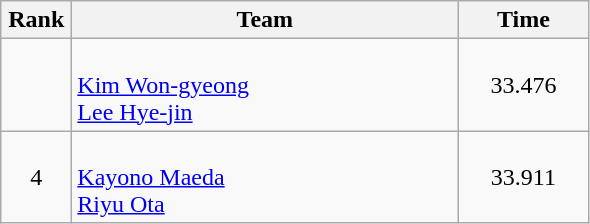<table class=wikitable style="text-align:center">
<tr>
<th width=40>Rank</th>
<th width=250>Team</th>
<th width=80>Time</th>
</tr>
<tr>
<td></td>
<td align=left><br><a href='#'>Kim Won-gyeong</a><br><a href='#'>Lee Hye-jin</a></td>
<td>33.476</td>
</tr>
<tr>
<td>4</td>
<td align=left><br><a href='#'>Kayono Maeda</a><br><a href='#'>Riyu Ota</a></td>
<td>33.911</td>
</tr>
</table>
